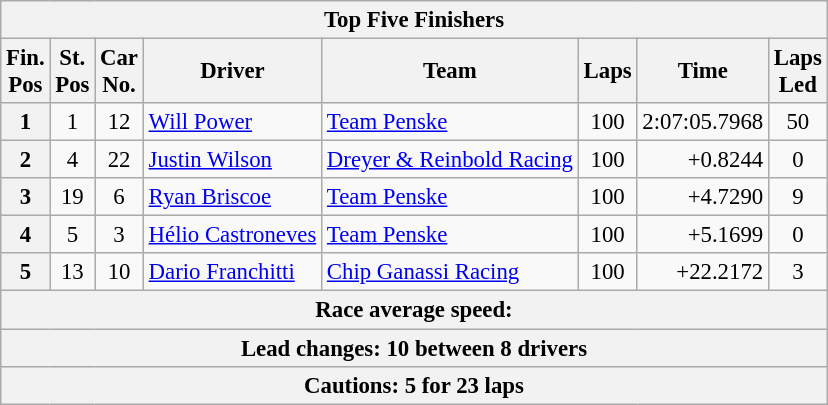<table class="wikitable" style="font-size:95%;">
<tr>
<th colspan=9>Top Five Finishers</th>
</tr>
<tr>
<th>Fin.<br>Pos</th>
<th>St.<br>Pos</th>
<th>Car<br>No.</th>
<th>Driver</th>
<th>Team</th>
<th>Laps</th>
<th>Time</th>
<th>Laps<br>Led</th>
</tr>
<tr>
<th>1</th>
<td align=center>1</td>
<td align=center>12</td>
<td> <a href='#'>Will Power</a></td>
<td><a href='#'>Team Penske</a></td>
<td align=center>100</td>
<td align=right>2:07:05.7968</td>
<td align=center>50</td>
</tr>
<tr>
<th>2</th>
<td align=center>4</td>
<td align=center>22</td>
<td> <a href='#'>Justin Wilson</a></td>
<td><a href='#'>Dreyer & Reinbold Racing</a></td>
<td align=center>100</td>
<td align=right>+0.8244</td>
<td align=center>0</td>
</tr>
<tr>
<th>3</th>
<td align=center>19</td>
<td align=center>6</td>
<td> <a href='#'>Ryan Briscoe</a></td>
<td><a href='#'>Team Penske</a></td>
<td align=center>100</td>
<td align=right>+4.7290</td>
<td align=center>9</td>
</tr>
<tr>
<th>4</th>
<td align=center>5</td>
<td align=center>3</td>
<td> <a href='#'>Hélio Castroneves</a></td>
<td><a href='#'>Team Penske</a></td>
<td align=center>100</td>
<td align=right>+5.1699</td>
<td align=center>0</td>
</tr>
<tr>
<th>5</th>
<td align=center>13</td>
<td align=center>10</td>
<td> <a href='#'>Dario Franchitti</a></td>
<td><a href='#'>Chip Ganassi Racing</a></td>
<td align=center>100</td>
<td align=right>+22.2172</td>
<td align=center>3</td>
</tr>
<tr>
<th colspan=9>Race average speed: </th>
</tr>
<tr>
<th colspan=9>Lead changes: 10 between 8 drivers</th>
</tr>
<tr>
<th colspan=9>Cautions: 5 for 23 laps</th>
</tr>
</table>
